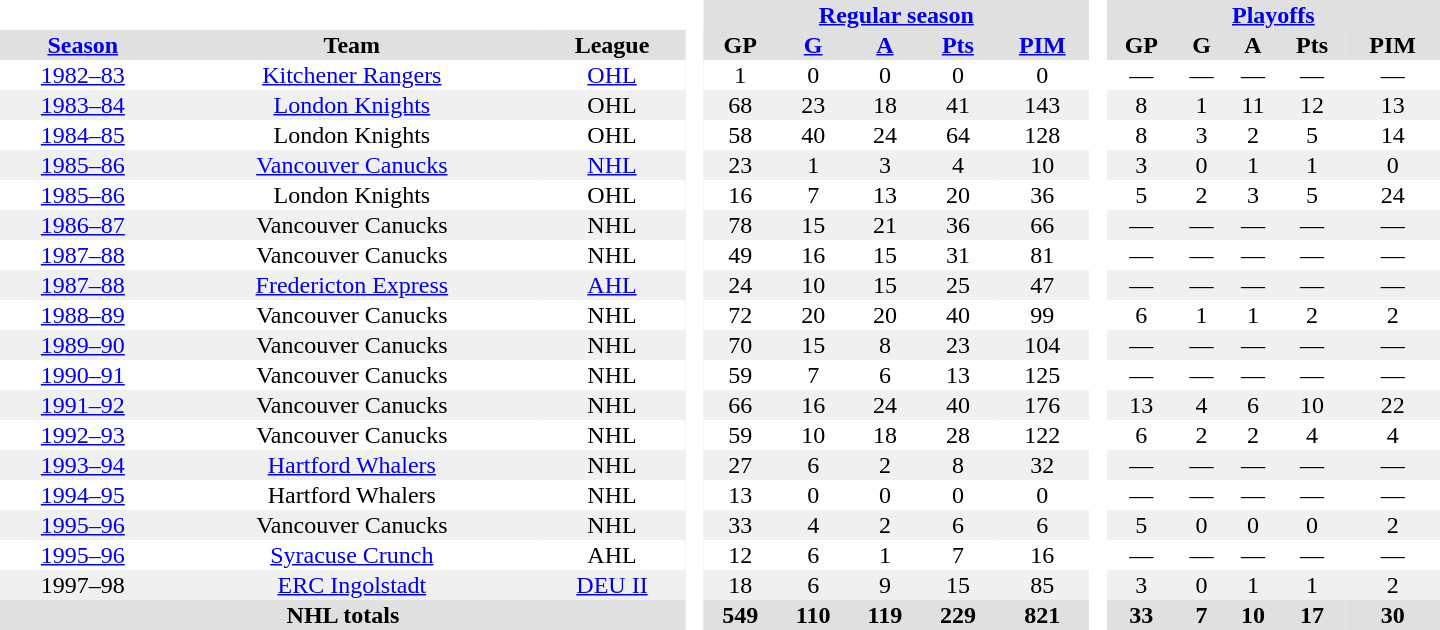<table border="0" cellpadding="1" cellspacing="0" style="text-align:center; width:60em">
<tr bgcolor="#e0e0e0">
<th colspan="3" bgcolor="#ffffff"> </th>
<th rowspan="99" bgcolor="#ffffff"> </th>
<th colspan="5"><a href='#'>Regular season</a></th>
<th rowspan="99" bgcolor="#ffffff"> </th>
<th colspan="5"><a href='#'>Playoffs</a></th>
</tr>
<tr bgcolor="#e0e0e0">
<th><a href='#'>Season</a></th>
<th>Team</th>
<th>League</th>
<th>GP</th>
<th><a href='#'>G</a></th>
<th><a href='#'>A</a></th>
<th><a href='#'>Pts</a></th>
<th><a href='#'>PIM</a></th>
<th>GP</th>
<th>G</th>
<th>A</th>
<th>Pts</th>
<th>PIM</th>
</tr>
<tr>
<td><a href='#'>1982–83</a></td>
<td><a href='#'>Kitchener Rangers</a></td>
<td><a href='#'>OHL</a></td>
<td>1</td>
<td>0</td>
<td>0</td>
<td>0</td>
<td>0</td>
<td>—</td>
<td>—</td>
<td>—</td>
<td>—</td>
<td>—</td>
</tr>
<tr bgcolor="#f0f0f0">
<td><a href='#'>1983–84</a></td>
<td><a href='#'>London Knights</a></td>
<td>OHL</td>
<td>68</td>
<td>23</td>
<td>18</td>
<td>41</td>
<td>143</td>
<td>8</td>
<td>1</td>
<td>11</td>
<td>12</td>
<td>13</td>
</tr>
<tr>
<td><a href='#'>1984–85</a></td>
<td>London Knights</td>
<td>OHL</td>
<td>58</td>
<td>40</td>
<td>24</td>
<td>64</td>
<td>128</td>
<td>8</td>
<td>3</td>
<td>2</td>
<td>5</td>
<td>14</td>
</tr>
<tr bgcolor="#f0f0f0">
<td><a href='#'>1985–86</a></td>
<td><a href='#'>Vancouver Canucks</a></td>
<td><a href='#'>NHL</a></td>
<td>23</td>
<td>1</td>
<td>3</td>
<td>4</td>
<td>10</td>
<td>3</td>
<td>0</td>
<td>1</td>
<td>1</td>
<td>0</td>
</tr>
<tr>
<td><a href='#'>1985–86</a></td>
<td>London Knights</td>
<td>OHL</td>
<td>16</td>
<td>7</td>
<td>13</td>
<td>20</td>
<td>36</td>
<td>5</td>
<td>2</td>
<td>3</td>
<td>5</td>
<td>24</td>
</tr>
<tr bgcolor="#f0f0f0">
<td><a href='#'>1986–87</a></td>
<td>Vancouver Canucks</td>
<td>NHL</td>
<td>78</td>
<td>15</td>
<td>21</td>
<td>36</td>
<td>66</td>
<td>—</td>
<td>—</td>
<td>—</td>
<td>—</td>
<td>—</td>
</tr>
<tr>
<td><a href='#'>1987–88</a></td>
<td>Vancouver Canucks</td>
<td>NHL</td>
<td>49</td>
<td>16</td>
<td>15</td>
<td>31</td>
<td>81</td>
<td>—</td>
<td>—</td>
<td>—</td>
<td>—</td>
<td>—</td>
</tr>
<tr bgcolor="#f0f0f0">
<td><a href='#'>1987–88</a></td>
<td><a href='#'>Fredericton Express</a></td>
<td><a href='#'>AHL</a></td>
<td>24</td>
<td>10</td>
<td>15</td>
<td>25</td>
<td>47</td>
<td>—</td>
<td>—</td>
<td>—</td>
<td>—</td>
<td>—</td>
</tr>
<tr>
<td><a href='#'>1988–89</a></td>
<td>Vancouver Canucks</td>
<td>NHL</td>
<td>72</td>
<td>20</td>
<td>20</td>
<td>40</td>
<td>99</td>
<td>6</td>
<td>1</td>
<td>1</td>
<td>2</td>
<td>2</td>
</tr>
<tr bgcolor="#f0f0f0">
<td><a href='#'>1989–90</a></td>
<td>Vancouver Canucks</td>
<td>NHL</td>
<td>70</td>
<td>15</td>
<td>8</td>
<td>23</td>
<td>104</td>
<td>—</td>
<td>—</td>
<td>—</td>
<td>—</td>
<td>—</td>
</tr>
<tr>
<td><a href='#'>1990–91</a></td>
<td>Vancouver Canucks</td>
<td>NHL</td>
<td>59</td>
<td>7</td>
<td>6</td>
<td>13</td>
<td>125</td>
<td>—</td>
<td>—</td>
<td>—</td>
<td>—</td>
<td>—</td>
</tr>
<tr bgcolor="#f0f0f0">
<td><a href='#'>1991–92</a></td>
<td>Vancouver Canucks</td>
<td>NHL</td>
<td>66</td>
<td>16</td>
<td>24</td>
<td>40</td>
<td>176</td>
<td>13</td>
<td>4</td>
<td>6</td>
<td>10</td>
<td>22</td>
</tr>
<tr>
<td><a href='#'>1992–93</a></td>
<td>Vancouver Canucks</td>
<td>NHL</td>
<td>59</td>
<td>10</td>
<td>18</td>
<td>28</td>
<td>122</td>
<td>6</td>
<td>2</td>
<td>2</td>
<td>4</td>
<td>4</td>
</tr>
<tr bgcolor="#f0f0f0">
<td><a href='#'>1993–94</a></td>
<td><a href='#'>Hartford Whalers</a></td>
<td>NHL</td>
<td>27</td>
<td>6</td>
<td>2</td>
<td>8</td>
<td>32</td>
<td>—</td>
<td>—</td>
<td>—</td>
<td>—</td>
<td>—</td>
</tr>
<tr>
<td><a href='#'>1994–95</a></td>
<td>Hartford Whalers</td>
<td>NHL</td>
<td>13</td>
<td>0</td>
<td>0</td>
<td>0</td>
<td>0</td>
<td>—</td>
<td>—</td>
<td>—</td>
<td>—</td>
<td>—</td>
</tr>
<tr bgcolor="#f0f0f0">
<td><a href='#'>1995–96</a></td>
<td>Vancouver Canucks</td>
<td>NHL</td>
<td>33</td>
<td>4</td>
<td>2</td>
<td>6</td>
<td>6</td>
<td>5</td>
<td>0</td>
<td>0</td>
<td>0</td>
<td>2</td>
</tr>
<tr>
<td><a href='#'>1995–96</a></td>
<td><a href='#'>Syracuse Crunch</a></td>
<td>AHL</td>
<td>12</td>
<td>6</td>
<td>1</td>
<td>7</td>
<td>16</td>
<td>—</td>
<td>—</td>
<td>—</td>
<td>—</td>
<td>—</td>
</tr>
<tr bgcolor="#f0f0f0">
<td>1997–98</td>
<td><a href='#'>ERC Ingolstadt</a></td>
<td><a href='#'>DEU II</a></td>
<td>18</td>
<td>6</td>
<td>9</td>
<td>15</td>
<td>85</td>
<td>3</td>
<td>0</td>
<td>1</td>
<td>1</td>
<td>2</td>
</tr>
<tr style="background:#e0e0e0;">
<th colspan="3">NHL totals</th>
<th>549</th>
<th>110</th>
<th>119</th>
<th>229</th>
<th>821</th>
<th>33</th>
<th>7</th>
<th>10</th>
<th>17</th>
<th>30</th>
</tr>
</table>
